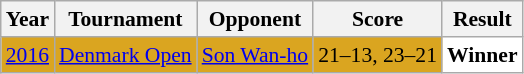<table class="sortable wikitable" style="font-size: 90%;">
<tr>
<th>Year</th>
<th>Tournament</th>
<th>Opponent</th>
<th>Score</th>
<th>Result</th>
</tr>
<tr style="background:#DAA520">
<td align="center"><a href='#'>2016</a></td>
<td align="left"><a href='#'>Denmark Open</a></td>
<td align="left"> <a href='#'>Son Wan-ho</a></td>
<td align="left">21–13, 23–21</td>
<td style="text-align:left; background:white"> <strong>Winner</strong></td>
</tr>
</table>
